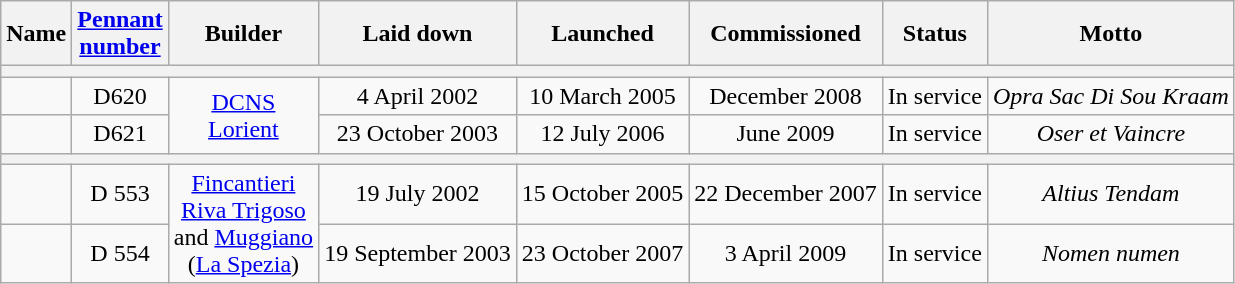<table class=" wikitable">
<tr>
<th>Name</th>
<th><a href='#'>Pennant<br>number</a></th>
<th>Builder</th>
<th>Laid down</th>
<th>Launched</th>
<th>Commissioned</th>
<th>Status</th>
<th>Motto</th>
</tr>
<tr>
<th colspan="8"></th>
</tr>
<tr>
<td></td>
<td align="center">D620</td>
<td rowspan="2" align="center"><a href='#'>DCNS</a><br><a href='#'>Lorient</a></td>
<td align="center">4 April 2002</td>
<td align="center">10 March 2005</td>
<td align="center">December 2008</td>
<td align="center">In service</td>
<td align="center"><em>Opra Sac Di Sou Kraam</em></td>
</tr>
<tr>
<td></td>
<td align="center">D621</td>
<td align="center">23 October 2003</td>
<td align="center">12 July 2006</td>
<td align="center">June 2009</td>
<td align="center">In service</td>
<td align="center"><em>Oser et Vaincre</em></td>
</tr>
<tr>
<th colspan=8></th>
</tr>
<tr>
<td></td>
<td align="center">D 553</td>
<td rowspan="2" align="center"><a href='#'>Fincantieri</a><br><a href='#'>Riva Trigoso</a><br>and <a href='#'>Muggiano</a><br> (<a href='#'>La Spezia</a>)</td>
<td align="center">19 July 2002</td>
<td align="center">15 October 2005</td>
<td align="center">22 December 2007</td>
<td align="center">In service</td>
<td align="center"><em>Altius Tendam</em></td>
</tr>
<tr>
<td></td>
<td align="center">D 554</td>
<td align="center">19 September 2003</td>
<td align="center">23 October 2007</td>
<td align="center">3 April 2009</td>
<td align="center">In service</td>
<td align="center"><em>Nomen numen</em></td>
</tr>
</table>
